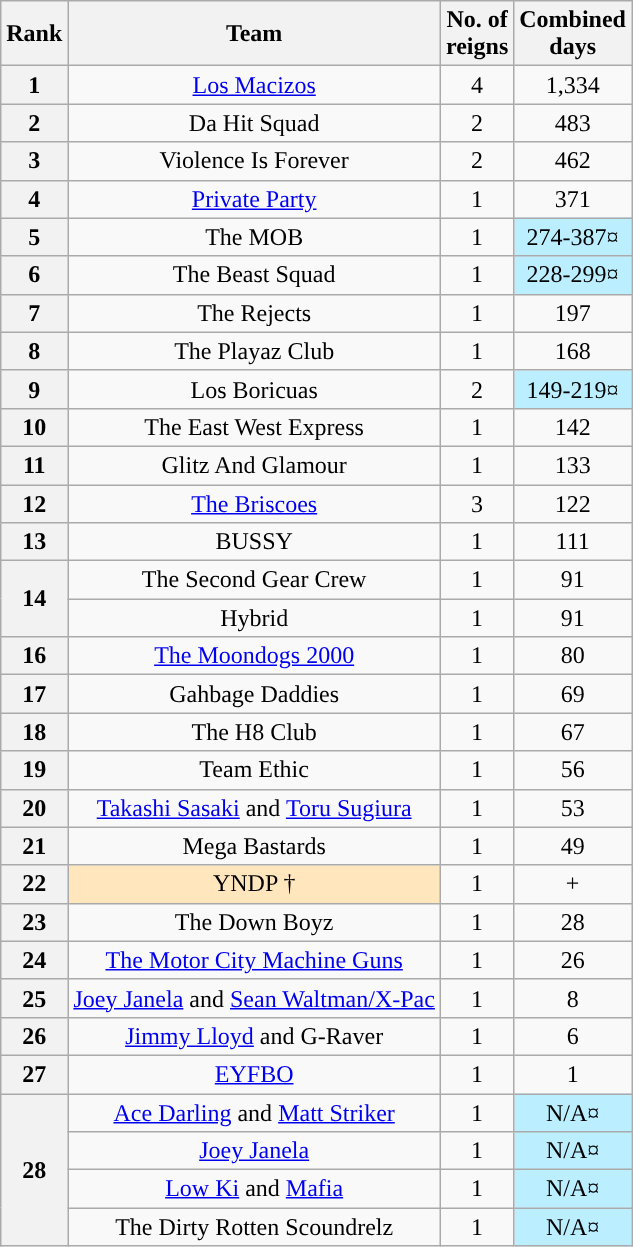<table class="wikitable sortable" style="text-align: center">
<tr>
<th>Rank</th>
<th>Team</th>
<th>No. of<br>reigns</th>
<th>Combined<br>days</th>
</tr>
<tr>
<th>1</th>
<td><a href='#'>Los Macizos<br></a></td>
<td>4</td>
<td>1,334</td>
</tr>
<tr>
<th>2</th>
<td>Da Hit Squad<br></td>
<td>2</td>
<td>483</td>
</tr>
<tr>
<th>3</th>
<td>Violence Is Forever<br></td>
<td>2</td>
<td>462</td>
</tr>
<tr>
<th>4</th>
<td><a href='#'>Private Party</a><br></td>
<td>1</td>
<td>371</td>
</tr>
<tr>
<th>5</th>
<td>The MOB<br></td>
<td>1</td>
<td style="background-color:#bbeeff">274-387¤</td>
</tr>
<tr>
<th>6</th>
<td>The Beast Squad<br></td>
<td>1</td>
<td style="background-color:#bbeeff">228-299¤</td>
</tr>
<tr>
<th>7</th>
<td>The Rejects<br></td>
<td>1</td>
<td>197</td>
</tr>
<tr>
<th>8</th>
<td>The Playaz Club<br></td>
<td>1</td>
<td>168</td>
</tr>
<tr>
<th>9</th>
<td>Los Boricuas<br></td>
<td>2</td>
<td style="background-color:#bbeeff">149-219¤</td>
</tr>
<tr>
<th>10</th>
<td>The East West Express<br></td>
<td>1</td>
<td>142</td>
</tr>
<tr>
<th>11</th>
<td>Glitz And Glamour<br></td>
<td>1</td>
<td>133</td>
</tr>
<tr>
<th>12</th>
<td><a href='#'>The Briscoes</a><br></td>
<td>3</td>
<td>122</td>
</tr>
<tr>
<th>13</th>
<td>BUSSY<br></td>
<td>1</td>
<td>111</td>
</tr>
<tr>
<th rowspan=2>14</th>
<td>The Second Gear Crew<br></td>
<td>1</td>
<td>91</td>
</tr>
<tr>
<td>Hybrid<br></td>
<td>1</td>
<td>91</td>
</tr>
<tr>
<th>16</th>
<td><a href='#'>The Moondogs 2000</a><br></td>
<td>1</td>
<td>80</td>
</tr>
<tr>
<th>17</th>
<td>Gahbage Daddies<br></td>
<td>1</td>
<td>69</td>
</tr>
<tr>
<th>18</th>
<td>The H8 Club<br></td>
<td>1</td>
<td>67</td>
</tr>
<tr>
<th>19</th>
<td>Team Ethic<br></td>
<td>1</td>
<td>56</td>
</tr>
<tr>
<th>20</th>
<td><a href='#'>Takashi Sasaki</a> and <a href='#'>Toru Sugiura</a></td>
<td>1</td>
<td>53</td>
</tr>
<tr>
<th>21</th>
<td>Mega Bastards<br></td>
<td>1</td>
<td>49</td>
</tr>
<tr>
<th>22</th>
<td style="background-color:#FFE6BD">YNDP †<br></td>
<td>1</td>
<td>+</td>
</tr>
<tr>
<th>23</th>
<td>The Down Boyz<br></td>
<td>1</td>
<td>28</td>
</tr>
<tr>
<th>24</th>
<td><a href='#'>The Motor City Machine Guns</a><br></td>
<td>1</td>
<td>26</td>
</tr>
<tr>
<th>25</th>
<td><a href='#'>Joey Janela</a> and <a href='#'>Sean Waltman/X-Pac</a></td>
<td>1</td>
<td>8</td>
</tr>
<tr>
<th>26</th>
<td><a href='#'>Jimmy Lloyd</a> and G-Raver</td>
<td>1</td>
<td>6</td>
</tr>
<tr>
<th>27</th>
<td><a href='#'>EYFBO</a><br></td>
<td>1</td>
<td>1</td>
</tr>
<tr>
<th rowspan=4>28</th>
<td><a href='#'>Ace Darling</a> and <a href='#'>Matt Striker</a></td>
<td>1</td>
<td style="background-color:#bbeeff">N/A¤</td>
</tr>
<tr>
<td><a href='#'>Joey Janela</a></td>
<td>1</td>
<td style="background-color:#bbeeff">N/A¤</td>
</tr>
<tr>
<td><a href='#'>Low Ki</a> and <a href='#'>Mafia</a></td>
<td>1</td>
<td style="background-color:#bbeeff">N/A¤</td>
</tr>
<tr>
<td>The Dirty Rotten Scoundrelz<br></td>
<td>1</td>
<td style="background-color:#bbeeff">N/A¤</td>
</tr>
</table>
